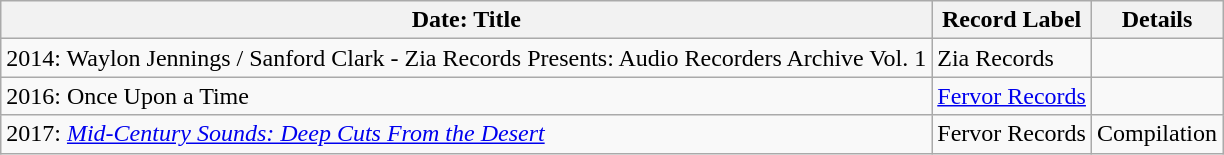<table class="wikitable">
<tr>
<th>Date: Title</th>
<th>Record Label</th>
<th>Details</th>
</tr>
<tr>
<td>2014: Waylon Jennings / Sanford Clark - Zia Records Presents: Audio Recorders Archive Vol. 1</td>
<td>Zia Records</td>
<td></td>
</tr>
<tr>
<td>2016: Once Upon a Time</td>
<td><a href='#'>Fervor Records</a></td>
<td></td>
</tr>
<tr>
<td>2017: <em><a href='#'>Mid-Century Sounds: Deep Cuts From the Desert</a></em></td>
<td>Fervor Records</td>
<td>Compilation</td>
</tr>
</table>
